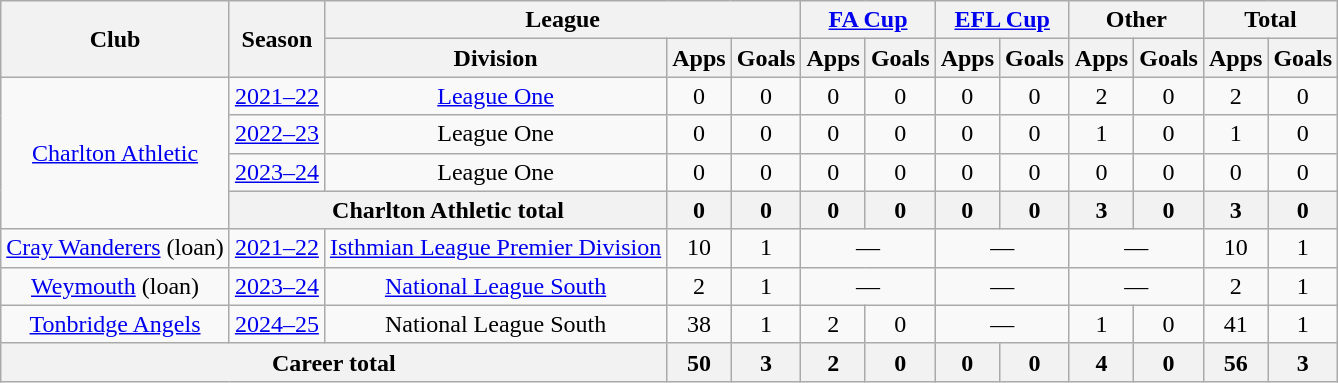<table class=wikitable style=text-align:center>
<tr>
<th rowspan=2>Club</th>
<th rowspan=2>Season</th>
<th colspan=3>League</th>
<th colspan=2><a href='#'>FA Cup</a></th>
<th colspan=2><a href='#'>EFL Cup</a></th>
<th colspan=2>Other</th>
<th colspan=2>Total</th>
</tr>
<tr>
<th>Division</th>
<th>Apps</th>
<th>Goals</th>
<th>Apps</th>
<th>Goals</th>
<th>Apps</th>
<th>Goals</th>
<th>Apps</th>
<th>Goals</th>
<th>Apps</th>
<th>Goals</th>
</tr>
<tr>
<td rowspan="4"><a href='#'>Charlton Athletic</a></td>
<td><a href='#'>2021–22</a></td>
<td><a href='#'>League One</a></td>
<td>0</td>
<td>0</td>
<td>0</td>
<td>0</td>
<td>0</td>
<td>0</td>
<td>2</td>
<td>0</td>
<td>2</td>
<td>0</td>
</tr>
<tr>
<td><a href='#'>2022–23</a></td>
<td>League One</td>
<td>0</td>
<td>0</td>
<td>0</td>
<td>0</td>
<td>0</td>
<td>0</td>
<td>1</td>
<td>0</td>
<td>1</td>
<td>0</td>
</tr>
<tr>
<td><a href='#'>2023–24</a></td>
<td>League One</td>
<td>0</td>
<td>0</td>
<td>0</td>
<td>0</td>
<td>0</td>
<td>0</td>
<td>0</td>
<td>0</td>
<td>0</td>
<td>0</td>
</tr>
<tr>
<th colspan="2">Charlton Athletic total</th>
<th>0</th>
<th>0</th>
<th>0</th>
<th>0</th>
<th>0</th>
<th>0</th>
<th>3</th>
<th>0</th>
<th>3</th>
<th>0</th>
</tr>
<tr>
<td><a href='#'>Cray Wanderers</a> (loan)</td>
<td><a href='#'>2021–22</a></td>
<td><a href='#'>Isthmian League Premier Division</a></td>
<td>10</td>
<td>1</td>
<td colspan="2">—</td>
<td colspan="2">—</td>
<td colspan="2">—</td>
<td>10</td>
<td>1</td>
</tr>
<tr>
<td><a href='#'>Weymouth</a> (loan)</td>
<td><a href='#'>2023–24</a></td>
<td><a href='#'>National League South</a></td>
<td>2</td>
<td>1</td>
<td colspan="2">—</td>
<td colspan="2">—</td>
<td colspan="2">—</td>
<td>2</td>
<td>1</td>
</tr>
<tr>
<td><a href='#'>Tonbridge Angels</a></td>
<td><a href='#'>2024–25</a></td>
<td>National League South</td>
<td>38</td>
<td>1</td>
<td>2</td>
<td>0</td>
<td colspan="2">—</td>
<td>1</td>
<td>0</td>
<td>41</td>
<td>1</td>
</tr>
<tr>
<th colspan=3>Career total</th>
<th>50</th>
<th>3</th>
<th>2</th>
<th>0</th>
<th>0</th>
<th>0</th>
<th>4</th>
<th>0</th>
<th>56</th>
<th>3</th>
</tr>
</table>
